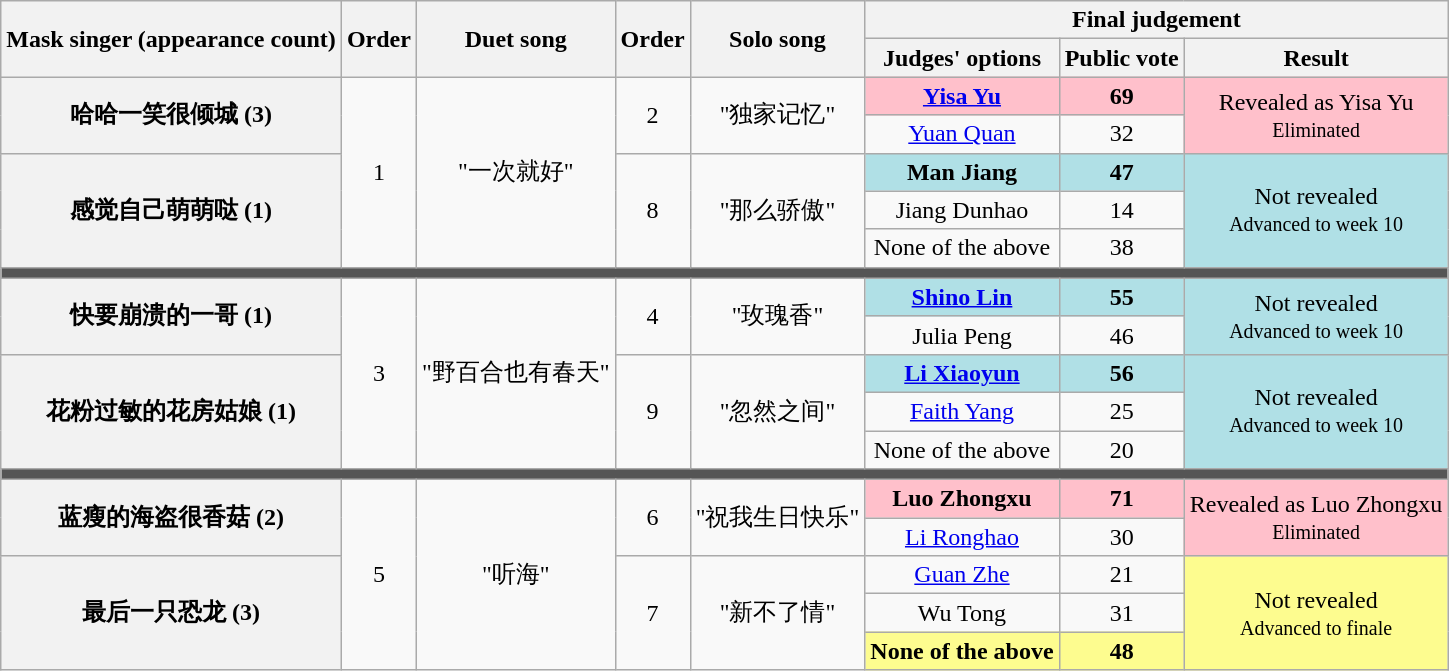<table class="wikitable plainrowheaders" style="text-align:center;">
<tr>
<th rowspan=2 scope="col">Mask singer (appearance count)</th>
<th rowspan=2 scope="col">Order</th>
<th rowspan=2 scope="col">Duet song</th>
<th rowspan=2 scope="col">Order</th>
<th rowspan=2 scope="col">Solo song</th>
<th scope="col" colspan=3>Final judgement</th>
</tr>
<tr>
<th scope="col">Judges' options</th>
<th scope="col">Public vote</th>
<th scope="col">Result</th>
</tr>
<tr>
<th rowspan=2 scope="row">哈哈一笑很倾城 (3) </th>
<td rowspan=5>1</td>
<td rowspan=5>"一次就好"</td>
<td rowspan=2>2</td>
<td rowspan=2>"独家记忆"</td>
<td style="background:pink;"><strong><a href='#'>Yisa Yu</a></strong></td>
<td style="background:pink;"><strong>69</strong></td>
<td rowspan=2 style="background:pink;">Revealed as Yisa Yu<br><small>Eliminated</small></td>
</tr>
<tr>
<td><a href='#'>Yuan Quan</a></td>
<td>32</td>
</tr>
<tr>
<th rowspan=3 scope="row">感觉自己萌萌哒 (1)</th>
<td rowspan=3>8</td>
<td rowspan=3>"那么骄傲"</td>
<td style="background:#B0E0E6;"><strong>Man Jiang</strong></td>
<td style="background:#B0E0E6;"><strong>47</strong></td>
<td style="background:#B0E0E6;" rowspan=3>Not revealed<br><small>Advanced to week 10</small></td>
</tr>
<tr>
<td>Jiang Dunhao</td>
<td>14</td>
</tr>
<tr>
<td>None of the above</td>
<td>38</td>
</tr>
<tr>
<td colspan="8" style="background:#555;"></td>
</tr>
<tr>
<th rowspan=2 scope="row">快要崩溃的一哥 (1)</th>
<td rowspan=5>3</td>
<td rowspan=5>"野百合也有春天"</td>
<td rowspan=2>4</td>
<td rowspan=2>"玫瑰香"</td>
<td style="background:#B0E0E6;"><strong><a href='#'>Shino Lin</a></strong></td>
<td style="background:#B0E0E6;"><strong>55</strong></td>
<td style="background:#B0E0E6;" rowspan=2>Not revealed<br><small>Advanced to week 10</small></td>
</tr>
<tr>
<td>Julia Peng</td>
<td>46</td>
</tr>
<tr>
<th rowspan=3 scope="row">花粉过敏的花房姑娘 (1)</th>
<td rowspan=3>9</td>
<td rowspan=3>"忽然之间"</td>
<td style="background:#B0E0E6;"><strong><a href='#'>Li Xiaoyun</a></strong></td>
<td style="background:#B0E0E6;"><strong>56</strong></td>
<td style="background:#B0E0E6;" rowspan=3>Not revealed<br><small>Advanced to week 10</small></td>
</tr>
<tr>
<td><a href='#'>Faith Yang</a></td>
<td>25</td>
</tr>
<tr>
<td>None of the above</td>
<td>20</td>
</tr>
<tr>
<td colspan="8" style="background:#555;"></td>
</tr>
<tr>
<th rowspan=2 scope="row">蓝瘦的海盗很香菇 (2)</th>
<td rowspan=5>5</td>
<td rowspan=5>"听海"</td>
<td rowspan=2>6</td>
<td rowspan=2>"祝我生日快乐"</td>
<td style="background:pink;"><strong>Luo Zhongxu</strong></td>
<td style="background:pink;"><strong>71</strong></td>
<td rowspan=2 style="background:pink;">Revealed as Luo Zhongxu<br><small>Eliminated</small></td>
</tr>
<tr>
<td><a href='#'>Li Ronghao</a></td>
<td>30</td>
</tr>
<tr>
<th rowspan=3 scope="row">最后一只恐龙 (3)</th>
<td rowspan=3>7</td>
<td rowspan=3>"新不了情"</td>
<td><a href='#'>Guan Zhe</a></td>
<td>21</td>
<td style="background:#fdfc8f;" rowspan=3>Not revealed<br><small>Advanced to finale</small></td>
</tr>
<tr>
<td>Wu Tong</td>
<td>31</td>
</tr>
<tr style="background:#fdfc8f;">
<td><strong>None of the above</strong></td>
<td><strong>48</strong></td>
</tr>
</table>
